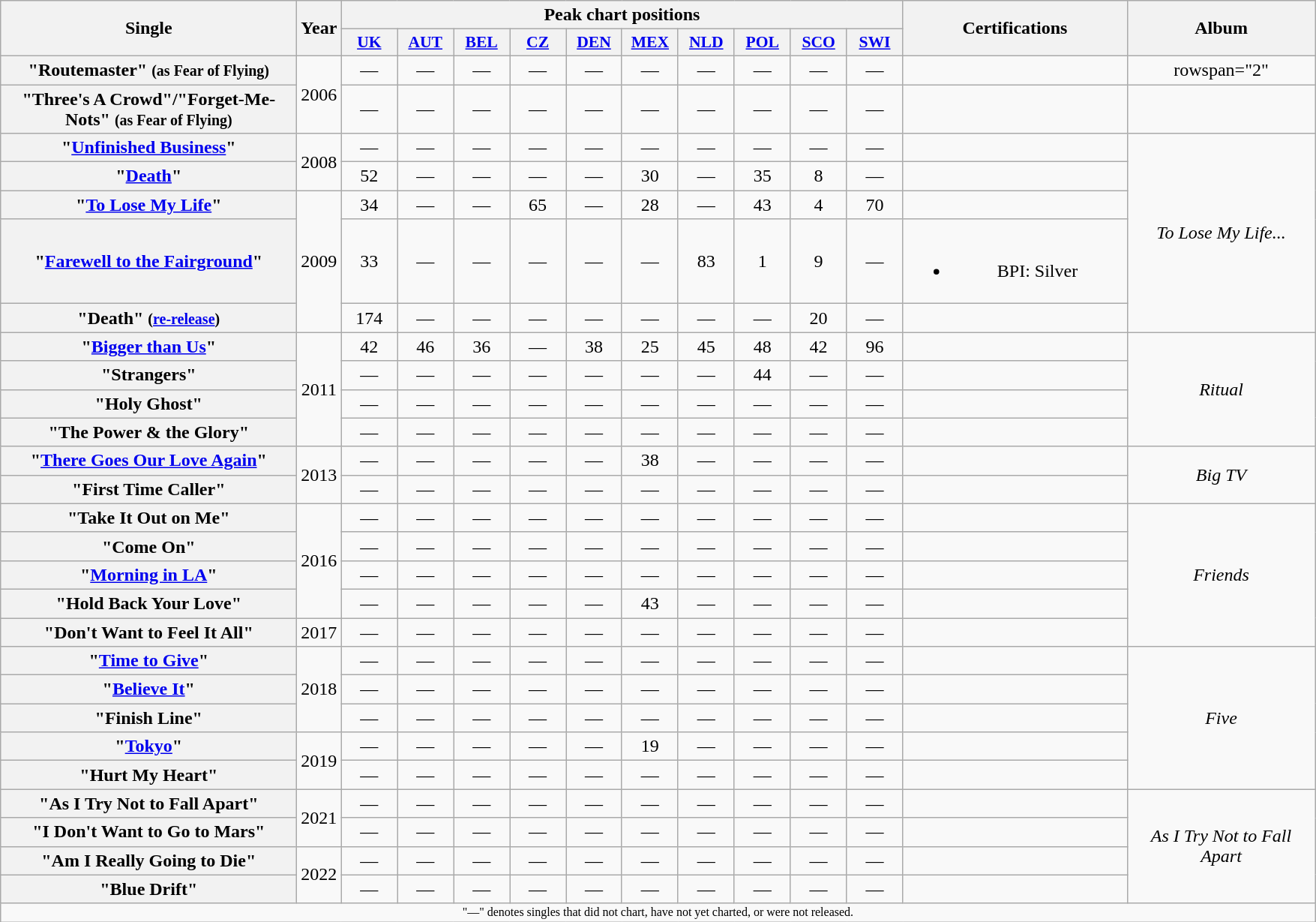<table class="wikitable plainrowheaders" style="text-align:center;">
<tr>
<th scope="col" rowspan="2" style="width:16em;">Single</th>
<th scope="col" rowspan="2">Year</th>
<th scope="col" colspan="10">Peak chart positions</th>
<th scope="col" rowspan="2" style="width:12em;">Certifications</th>
<th scope="col" rowspan="2" style="width:10em;">Album</th>
</tr>
<tr>
<th scope="col" style="width:3em;font-size:90%;"><a href='#'>UK</a><br></th>
<th scope="col" style="width:3em;font-size:90%;"><a href='#'>AUT</a><br></th>
<th scope="col" style="width:3em;font-size:90%;"><a href='#'>BEL</a><br></th>
<th scope="col" style="width:3em;font-size:90%;"><a href='#'>CZ</a><br></th>
<th scope="col" style="width:3em;font-size:90%;"><a href='#'>DEN</a><br></th>
<th scope="col" style="width:3em;font-size:90%;"><a href='#'>MEX</a><br></th>
<th scope="col" style="width:3em;font-size:90%;"><a href='#'>NLD</a><br></th>
<th scope="col" style="width:3em;font-size:90%;"><a href='#'>POL</a><br></th>
<th scope="col" style="width:3em;font-size:90%;"><a href='#'>SCO</a><br></th>
<th scope="col" style="width:3em;font-size:90%;"><a href='#'>SWI</a><br></th>
</tr>
<tr>
<th scope="row">"Routemaster" <small>(as Fear of Flying)</small></th>
<td rowspan="2">2006</td>
<td>—</td>
<td>—</td>
<td>—</td>
<td>—</td>
<td>—</td>
<td>—</td>
<td>—</td>
<td>—</td>
<td>—</td>
<td>—</td>
<td></td>
<td>rowspan="2" </td>
</tr>
<tr>
<th scope="row">"Three's A Crowd"/"Forget-Me-Nots" <small>(as Fear of Flying)</small></th>
<td>—</td>
<td>—</td>
<td>—</td>
<td>—</td>
<td>—</td>
<td>—</td>
<td>—</td>
<td>—</td>
<td>—</td>
<td>—</td>
<td></td>
</tr>
<tr>
<th scope="row">"<a href='#'>Unfinished Business</a>"</th>
<td rowspan="2">2008</td>
<td>—</td>
<td>—</td>
<td>—</td>
<td>—</td>
<td>—</td>
<td>—</td>
<td>—</td>
<td>—</td>
<td>—</td>
<td>—</td>
<td></td>
<td rowspan="5"><em>To Lose My Life...</em></td>
</tr>
<tr>
<th scope="row">"<a href='#'>Death</a>"</th>
<td>52</td>
<td>—</td>
<td>—</td>
<td>—</td>
<td>—</td>
<td>30</td>
<td>—</td>
<td>35</td>
<td>8</td>
<td>—</td>
<td></td>
</tr>
<tr>
<th scope="row">"<a href='#'>To Lose My Life</a>"</th>
<td rowspan="3">2009</td>
<td>34</td>
<td>—</td>
<td>—</td>
<td>65</td>
<td>—</td>
<td>28</td>
<td>—</td>
<td>43</td>
<td>4</td>
<td>70</td>
<td></td>
</tr>
<tr>
<th scope="row">"<a href='#'>Farewell to the Fairground</a>"</th>
<td>33</td>
<td>—</td>
<td>—</td>
<td>—</td>
<td>—</td>
<td>—</td>
<td>83</td>
<td>1</td>
<td>9</td>
<td>—</td>
<td><br><ul><li>BPI: Silver</li></ul></td>
</tr>
<tr>
<th scope="row">"Death" <small>(<a href='#'>re-release</a>)</small></th>
<td>174</td>
<td>—</td>
<td>—</td>
<td>—</td>
<td>—</td>
<td>—</td>
<td>—</td>
<td>—</td>
<td>20</td>
<td>—</td>
<td></td>
</tr>
<tr>
<th scope="row">"<a href='#'>Bigger than Us</a>"</th>
<td rowspan="4">2011</td>
<td>42</td>
<td>46</td>
<td>36</td>
<td>—</td>
<td>38</td>
<td>25</td>
<td>45</td>
<td>48</td>
<td>42</td>
<td>96</td>
<td></td>
<td rowspan="4"><em>Ritual</em></td>
</tr>
<tr>
<th scope="row">"Strangers"</th>
<td>—</td>
<td>—</td>
<td>—</td>
<td>—</td>
<td>—</td>
<td>—</td>
<td>—</td>
<td>44</td>
<td>—</td>
<td>—</td>
<td></td>
</tr>
<tr>
<th scope="row">"Holy Ghost"</th>
<td>—</td>
<td>—</td>
<td>—</td>
<td>—</td>
<td>—</td>
<td>—</td>
<td>—</td>
<td>—</td>
<td>—</td>
<td>—</td>
<td></td>
</tr>
<tr>
<th scope="row">"The Power & the Glory"</th>
<td>—</td>
<td>—</td>
<td>—</td>
<td>—</td>
<td>—</td>
<td>—</td>
<td>—</td>
<td>—</td>
<td>—</td>
<td>—</td>
<td></td>
</tr>
<tr>
<th scope="row">"<a href='#'>There Goes Our Love Again</a>"</th>
<td rowspan="2">2013</td>
<td>—</td>
<td>—</td>
<td>—</td>
<td>—</td>
<td>—</td>
<td>38</td>
<td>—</td>
<td>—</td>
<td>—</td>
<td>—</td>
<td></td>
<td rowspan="2"><em>Big TV</em></td>
</tr>
<tr>
<th scope="row">"First Time Caller"</th>
<td>—</td>
<td>—</td>
<td>—</td>
<td>—</td>
<td>—</td>
<td>—</td>
<td>—</td>
<td>—</td>
<td>—</td>
<td>—</td>
<td></td>
</tr>
<tr>
<th scope="row">"Take It Out on Me"</th>
<td rowspan="4">2016</td>
<td>—</td>
<td>—</td>
<td>—</td>
<td>—</td>
<td>—</td>
<td>—</td>
<td>—</td>
<td>—</td>
<td>—</td>
<td>—</td>
<td></td>
<td rowspan="5"><em>Friends</em></td>
</tr>
<tr>
<th scope="row">"Come On"</th>
<td>—</td>
<td>—</td>
<td>—</td>
<td>—</td>
<td>—</td>
<td>—</td>
<td>—</td>
<td>—</td>
<td>—</td>
<td>—</td>
<td></td>
</tr>
<tr>
<th scope="row">"<a href='#'>Morning in LA</a>"</th>
<td>—</td>
<td>—</td>
<td>—</td>
<td>—</td>
<td>—</td>
<td>—</td>
<td>—</td>
<td>—</td>
<td>—</td>
<td>—</td>
<td></td>
</tr>
<tr>
<th scope="row">"Hold Back Your Love"</th>
<td>—</td>
<td>—</td>
<td>—</td>
<td>—</td>
<td>—</td>
<td>43</td>
<td>—</td>
<td>—</td>
<td>—</td>
<td>—</td>
</tr>
<tr>
<th scope="row">"Don't Want to Feel It All"</th>
<td>2017</td>
<td>—</td>
<td>—</td>
<td>—</td>
<td>—</td>
<td>—</td>
<td>—</td>
<td>—</td>
<td>—</td>
<td>—</td>
<td>—</td>
<td></td>
</tr>
<tr>
<th scope="row">"<a href='#'>Time to Give</a>"</th>
<td rowspan="3">2018</td>
<td>—</td>
<td>—</td>
<td>—</td>
<td>—</td>
<td>—</td>
<td>—</td>
<td>—</td>
<td>—</td>
<td>—</td>
<td>—</td>
<td></td>
<td rowspan="5"><em>Five</em></td>
</tr>
<tr>
<th scope="row">"<a href='#'>Believe It</a>"</th>
<td>—</td>
<td>—</td>
<td>—</td>
<td>—</td>
<td>—</td>
<td>—</td>
<td>—</td>
<td>—</td>
<td>—</td>
<td>—</td>
<td></td>
</tr>
<tr>
<th scope="row">"Finish Line"</th>
<td>—</td>
<td>—</td>
<td>—</td>
<td>—</td>
<td>—</td>
<td>—</td>
<td>—</td>
<td>—</td>
<td>—</td>
<td>—</td>
</tr>
<tr>
<th scope="row">"<a href='#'>Tokyo</a>"</th>
<td rowspan="2">2019</td>
<td>—</td>
<td>—</td>
<td>—</td>
<td>—</td>
<td>—</td>
<td>19</td>
<td>—</td>
<td>—</td>
<td>—</td>
<td>—</td>
<td></td>
</tr>
<tr>
<th scope="row">"Hurt My Heart"</th>
<td>—</td>
<td>—</td>
<td>—</td>
<td>—</td>
<td>—</td>
<td>—</td>
<td>—</td>
<td>—</td>
<td>—</td>
<td>—</td>
<td></td>
</tr>
<tr>
<th scope="row">"As I Try Not to Fall Apart"</th>
<td rowspan="2">2021</td>
<td>—</td>
<td>—</td>
<td>—</td>
<td>—</td>
<td>—</td>
<td>—</td>
<td>—</td>
<td>—</td>
<td>—</td>
<td>—</td>
<td></td>
<td rowspan="4"><em>As I Try Not to Fall Apart</em></td>
</tr>
<tr>
<th scope="row">"I Don't Want to Go to Mars"</th>
<td>—</td>
<td>—</td>
<td>—</td>
<td>—</td>
<td>—</td>
<td>—</td>
<td>—</td>
<td>—</td>
<td>—</td>
<td>—</td>
<td></td>
</tr>
<tr>
<th scope="row">"Am I Really Going to Die"</th>
<td rowspan="2">2022</td>
<td>—</td>
<td>—</td>
<td>—</td>
<td>—</td>
<td>—</td>
<td>—</td>
<td>—</td>
<td>—</td>
<td>—</td>
<td>—</td>
<td></td>
</tr>
<tr>
<th scope="row">"Blue Drift"</th>
<td>—</td>
<td>—</td>
<td>—</td>
<td>—</td>
<td>—</td>
<td>—</td>
<td>—</td>
<td>—</td>
<td>—</td>
<td>—</td>
<td></td>
</tr>
<tr>
<td colspan="14" style="font-size: 8pt">"—" denotes singles that did not chart, have not yet charted, or were not released.</td>
</tr>
</table>
